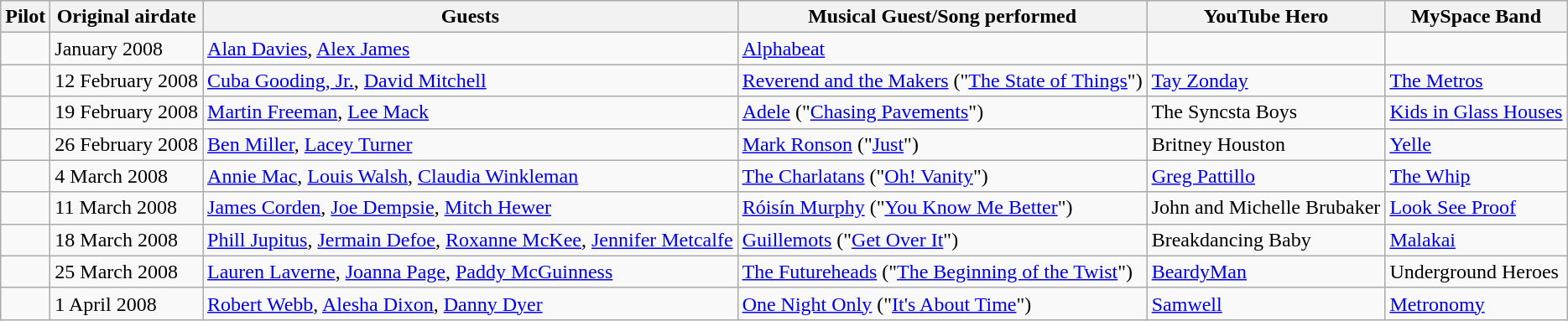<table class="wikitable">
<tr>
<th>Pilot</th>
<th>Original airdate</th>
<th>Guests</th>
<th>Musical Guest/Song performed</th>
<th>YouTube Hero</th>
<th>MySpace Band</th>
</tr>
<tr>
<td></td>
<td>January 2008</td>
<td><a href='#'>Alan Davies</a>, <a href='#'>Alex James</a></td>
<td><a href='#'>Alphabeat</a></td>
<td></td>
<td></td>
</tr>
<tr>
<td></td>
<td>12 February 2008</td>
<td><a href='#'>Cuba Gooding, Jr.</a>, <a href='#'>David Mitchell</a></td>
<td><a href='#'>Reverend and the Makers</a> ("<a href='#'>The State of Things</a>")</td>
<td><a href='#'>Tay Zonday</a></td>
<td><a href='#'>The Metros</a></td>
</tr>
<tr>
<td></td>
<td>19 February 2008</td>
<td><a href='#'>Martin Freeman</a>, <a href='#'>Lee Mack</a></td>
<td><a href='#'>Adele</a> ("<a href='#'>Chasing Pavements</a>")</td>
<td syncsta>The Syncsta Boys</td>
<td><a href='#'>Kids in Glass Houses</a></td>
</tr>
<tr>
<td></td>
<td>26 February 2008</td>
<td><a href='#'>Ben Miller</a>, <a href='#'>Lacey Turner</a></td>
<td><a href='#'>Mark Ronson</a> ("<a href='#'>Just</a>")</td>
<td>Britney Houston</td>
<td><a href='#'>Yelle</a></td>
</tr>
<tr>
<td></td>
<td>4 March 2008</td>
<td><a href='#'>Annie Mac</a>, <a href='#'>Louis Walsh</a>, <a href='#'>Claudia Winkleman</a></td>
<td><a href='#'>The Charlatans</a> ("<a href='#'>Oh! Vanity</a>")</td>
<td><a href='#'>Greg Pattillo</a></td>
<td><a href='#'>The Whip</a></td>
</tr>
<tr>
<td></td>
<td>11 March 2008</td>
<td><a href='#'>James Corden</a>, <a href='#'>Joe Dempsie</a>, <a href='#'>Mitch Hewer</a></td>
<td><a href='#'>Róisín Murphy</a> ("<a href='#'>You Know Me Better</a>")</td>
<td>John and Michelle Brubaker</td>
<td><a href='#'>Look See Proof</a></td>
</tr>
<tr>
<td></td>
<td>18 March 2008</td>
<td><a href='#'>Phill Jupitus</a>, <a href='#'>Jermain Defoe</a>, <a href='#'>Roxanne McKee</a>, <a href='#'>Jennifer Metcalfe</a></td>
<td><a href='#'>Guillemots</a> ("<a href='#'>Get Over It</a>")</td>
<td>Breakdancing Baby</td>
<td><a href='#'>Malakai</a></td>
</tr>
<tr>
<td></td>
<td>25 March 2008</td>
<td><a href='#'>Lauren Laverne</a>, <a href='#'>Joanna Page</a>, <a href='#'>Paddy McGuinness</a></td>
<td><a href='#'>The Futureheads</a> ("<a href='#'>The Beginning of the Twist</a>")</td>
<td><a href='#'>BeardyMan</a></td>
<td>Underground Heroes</td>
</tr>
<tr>
<td></td>
<td>1 April 2008</td>
<td><a href='#'>Robert Webb</a>, <a href='#'>Alesha Dixon</a>, <a href='#'>Danny Dyer</a></td>
<td><a href='#'>One Night Only</a> ("<a href='#'>It's About Time</a>")</td>
<td><a href='#'>Samwell</a></td>
<td><a href='#'>Metronomy</a></td>
</tr>
</table>
